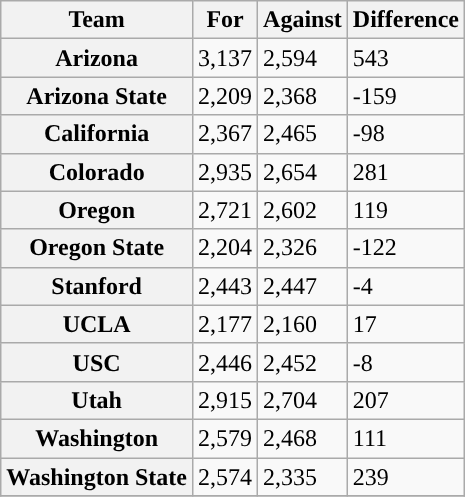<table class="wikitable sortable">
<tr>
<th scope="col">Team</th>
<th scope="col">For</th>
<th scope="col">Against</th>
<th scope="col">Difference</th>
</tr>
<tr>
<th>Arizona</th>
<td>3,137</td>
<td>2,594</td>
<td>543</td>
</tr>
<tr>
<th>Arizona State</th>
<td>2,209</td>
<td>2,368</td>
<td>-159</td>
</tr>
<tr>
<th>California</th>
<td>2,367</td>
<td>2,465</td>
<td>-98</td>
</tr>
<tr>
<th>Colorado</th>
<td>2,935</td>
<td>2,654</td>
<td>281</td>
</tr>
<tr>
<th>Oregon</th>
<td>2,721</td>
<td>2,602</td>
<td>119</td>
</tr>
<tr>
<th>Oregon State</th>
<td>2,204</td>
<td>2,326</td>
<td>-122</td>
</tr>
<tr>
<th>Stanford</th>
<td>2,443</td>
<td>2,447</td>
<td>-4</td>
</tr>
<tr>
<th>UCLA</th>
<td>2,177</td>
<td>2,160</td>
<td>17</td>
</tr>
<tr>
<th>USC</th>
<td>2,446</td>
<td>2,452</td>
<td>-8</td>
</tr>
<tr>
<th>Utah</th>
<td>2,915</td>
<td>2,704</td>
<td>207</td>
</tr>
<tr>
<th>Washington</th>
<td>2,579</td>
<td>2,468</td>
<td>111</td>
</tr>
<tr>
<th>Washington State</th>
<td>2,574</td>
<td>2,335</td>
<td>239</td>
</tr>
<tr>
</tr>
</table>
